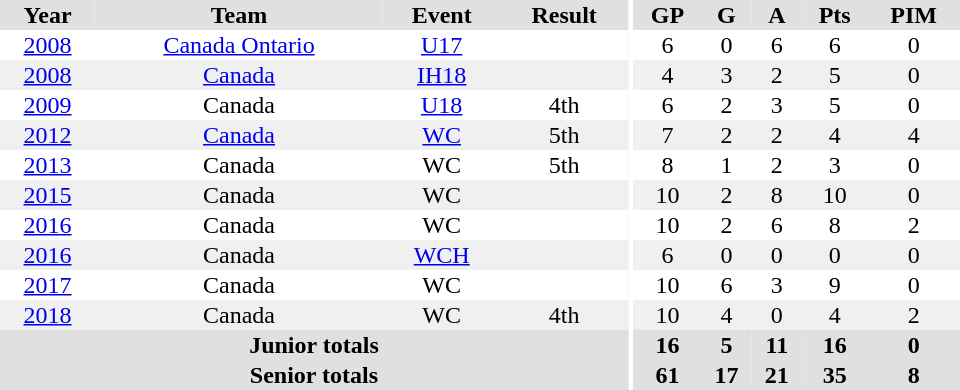<table border="0" cellpadding="1" cellspacing="0" ID="Table3" style="text-align:center; width:40em">
<tr bgcolor="#e0e0e0">
<th>Year</th>
<th>Team</th>
<th>Event</th>
<th>Result</th>
<th rowspan="99" bgcolor="#ffffff"></th>
<th>GP</th>
<th>G</th>
<th>A</th>
<th>Pts</th>
<th>PIM</th>
</tr>
<tr>
<td><a href='#'>2008</a></td>
<td><a href='#'>Canada Ontario</a></td>
<td><a href='#'>U17</a></td>
<td></td>
<td>6</td>
<td>0</td>
<td>6</td>
<td>6</td>
<td>0</td>
</tr>
<tr bgcolor="#f0f0f0">
<td><a href='#'>2008</a></td>
<td><a href='#'>Canada</a></td>
<td><a href='#'>IH18</a></td>
<td></td>
<td>4</td>
<td>3</td>
<td>2</td>
<td>5</td>
<td>0</td>
</tr>
<tr>
<td><a href='#'>2009</a></td>
<td>Canada</td>
<td><a href='#'>U18</a></td>
<td>4th</td>
<td>6</td>
<td>2</td>
<td>3</td>
<td>5</td>
<td>0</td>
</tr>
<tr bgcolor="#f0f0f0">
<td><a href='#'>2012</a></td>
<td><a href='#'>Canada</a></td>
<td><a href='#'>WC</a></td>
<td>5th</td>
<td>7</td>
<td>2</td>
<td>2</td>
<td>4</td>
<td>4</td>
</tr>
<tr>
<td><a href='#'>2013</a></td>
<td>Canada</td>
<td>WC</td>
<td>5th</td>
<td>8</td>
<td>1</td>
<td>2</td>
<td>3</td>
<td>0</td>
</tr>
<tr bgcolor="#f0f0f0">
<td><a href='#'>2015</a></td>
<td>Canada</td>
<td>WC</td>
<td></td>
<td>10</td>
<td>2</td>
<td>8</td>
<td>10</td>
<td>0</td>
</tr>
<tr>
<td><a href='#'>2016</a></td>
<td>Canada</td>
<td>WC</td>
<td></td>
<td>10</td>
<td>2</td>
<td>6</td>
<td>8</td>
<td>2</td>
</tr>
<tr bgcolor="#f0f0f0">
<td><a href='#'>2016</a></td>
<td>Canada</td>
<td><a href='#'>WCH</a></td>
<td></td>
<td>6</td>
<td>0</td>
<td>0</td>
<td>0</td>
<td>0</td>
</tr>
<tr>
<td><a href='#'>2017</a></td>
<td>Canada</td>
<td>WC</td>
<td></td>
<td>10</td>
<td>6</td>
<td>3</td>
<td>9</td>
<td>0</td>
</tr>
<tr bgcolor="#f0f0f0">
<td><a href='#'>2018</a></td>
<td>Canada</td>
<td>WC</td>
<td>4th</td>
<td>10</td>
<td>4</td>
<td>0</td>
<td>4</td>
<td>2</td>
</tr>
<tr bgcolor="#e0e0e0">
<th colspan="4">Junior totals</th>
<th>16</th>
<th>5</th>
<th>11</th>
<th>16</th>
<th>0</th>
</tr>
<tr bgcolor="#e0e0e0">
<th colspan="4">Senior totals</th>
<th>61</th>
<th>17</th>
<th>21</th>
<th>35</th>
<th>8</th>
</tr>
</table>
